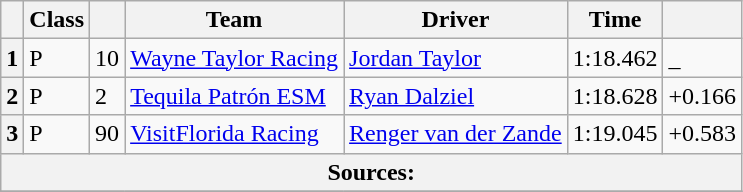<table class="wikitable">
<tr>
<th scope="col"></th>
<th scope="col">Class</th>
<th scope="col"></th>
<th scope="col">Team</th>
<th scope="col">Driver</th>
<th scope="col">Time</th>
<th scope="col"></th>
</tr>
<tr>
<th scope="row">1</th>
<td>P</td>
<td>10</td>
<td><a href='#'>Wayne Taylor Racing</a></td>
<td><a href='#'>Jordan Taylor</a></td>
<td>1:18.462</td>
<td>_</td>
</tr>
<tr>
<th scope="row">2</th>
<td>P</td>
<td>2</td>
<td><a href='#'>Tequila Patrón ESM</a></td>
<td><a href='#'>Ryan Dalziel</a></td>
<td>1:18.628</td>
<td>+0.166</td>
</tr>
<tr>
<th scope="row">3</th>
<td>P</td>
<td>90</td>
<td><a href='#'>VisitFlorida Racing</a></td>
<td><a href='#'>Renger van der Zande</a></td>
<td>1:19.045</td>
<td>+0.583</td>
</tr>
<tr>
<th colspan="7">Sources:</th>
</tr>
<tr>
</tr>
</table>
